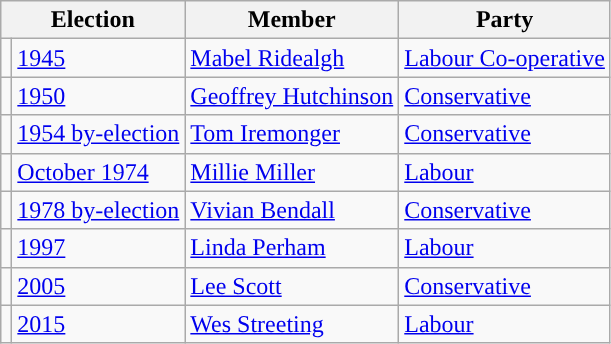<table class="wikitable">
<tr>
<th colspan="2">Election</th>
<th>Member</th>
<th>Party</th>
</tr>
<tr>
<td style="color:inherit;background-color: "></td>
<td><a href='#'>1945</a></td>
<td><a href='#'>Mabel Ridealgh</a></td>
<td><a href='#'>Labour Co-operative</a></td>
</tr>
<tr>
<td style="color:inherit;background-color: "></td>
<td><a href='#'>1950</a></td>
<td><a href='#'>Geoffrey Hutchinson</a></td>
<td><a href='#'>Conservative</a></td>
</tr>
<tr>
<td style="color:inherit;background-color: "></td>
<td><a href='#'>1954 by-election</a></td>
<td><a href='#'>Tom Iremonger</a></td>
<td><a href='#'>Conservative</a></td>
</tr>
<tr>
<td style="color:inherit;background-color: "></td>
<td><a href='#'>October 1974</a></td>
<td><a href='#'>Millie Miller</a></td>
<td><a href='#'>Labour</a></td>
</tr>
<tr>
<td style="color:inherit;background-color: "></td>
<td><a href='#'>1978 by-election</a></td>
<td><a href='#'>Vivian Bendall</a></td>
<td><a href='#'>Conservative</a></td>
</tr>
<tr>
<td style="color:inherit;background-color: "></td>
<td><a href='#'>1997</a></td>
<td><a href='#'>Linda Perham</a></td>
<td><a href='#'>Labour</a></td>
</tr>
<tr>
<td style="color:inherit;background-color: "></td>
<td><a href='#'>2005</a></td>
<td><a href='#'>Lee Scott</a></td>
<td><a href='#'>Conservative</a></td>
</tr>
<tr>
<td style="color:inherit;background-color: "></td>
<td><a href='#'>2015</a></td>
<td><a href='#'>Wes Streeting</a></td>
<td><a href='#'>Labour</a></td>
</tr>
</table>
